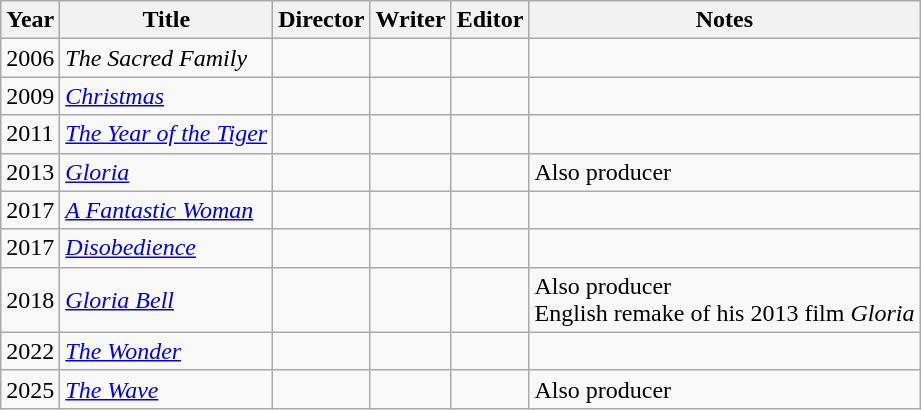<table class="wikitable sortable">
<tr>
<th>Year</th>
<th>Title</th>
<th>Director</th>
<th>Writer</th>
<th>Editor</th>
<th>Notes</th>
</tr>
<tr>
<td>2006</td>
<td><em>The Sacred Family</em></td>
<td></td>
<td></td>
<td></td>
<td></td>
</tr>
<tr>
<td>2009</td>
<td><em><a href='#'>Christmas</a></em></td>
<td></td>
<td></td>
<td></td>
<td></td>
</tr>
<tr>
<td>2011</td>
<td><em><a href='#'>The Year of the Tiger</a></em></td>
<td></td>
<td></td>
<td></td>
<td></td>
</tr>
<tr>
<td>2013</td>
<td><em><a href='#'>Gloria</a></em></td>
<td></td>
<td></td>
<td></td>
<td>Also producer</td>
</tr>
<tr>
<td>2017</td>
<td><em><a href='#'>A Fantastic Woman</a></em></td>
<td></td>
<td></td>
<td></td>
<td></td>
</tr>
<tr>
<td>2017</td>
<td><em><a href='#'>Disobedience</a></em></td>
<td></td>
<td></td>
<td></td>
<td></td>
</tr>
<tr>
<td>2018</td>
<td><em><a href='#'>Gloria Bell</a></em></td>
<td></td>
<td></td>
<td></td>
<td>Also producer<br>English remake of his 2013 film <em>Gloria</em></td>
</tr>
<tr>
<td>2022</td>
<td><em><a href='#'>The Wonder</a></em></td>
<td></td>
<td></td>
<td></td>
<td></td>
</tr>
<tr>
<td>2025</td>
<td><em><a href='#'>The Wave</a></em></td>
<td></td>
<td></td>
<td></td>
<td>Also producer</td>
</tr>
</table>
